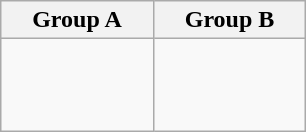<table class="wikitable">
<tr>
<th width=33%>Group A</th>
<th width=33%>Group B</th>
</tr>
<tr>
<td><br><br>
<br>
</td>
<td><br><br>
<br>
</td>
</tr>
</table>
